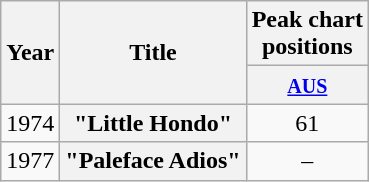<table class="wikitable plainrowheaders" style="text-align:center;" border="1">
<tr>
<th scope="col" rowspan="2">Year</th>
<th scope="col" rowspan="2">Title</th>
<th scope="col" colspan="1">Peak chart<br>positions</th>
</tr>
<tr>
<th scope="col" style="text-align:center;"><small><a href='#'>AUS</a></small><br></th>
</tr>
<tr>
<td>1974</td>
<th scope="row">"Little Hondo"</th>
<td style="text-align:center;">61</td>
</tr>
<tr>
<td>1977</td>
<th scope="row">"Paleface Adios"</th>
<td style="text-align:center;">–</td>
</tr>
</table>
